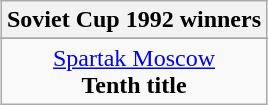<table class="wikitable" style="text-align: center; margin: 0 auto;">
<tr>
<th>Soviet Cup 1992 winners</th>
</tr>
<tr>
</tr>
<tr>
<td><a href='#'>Spartak Moscow</a><br><strong>Tenth title</strong></td>
</tr>
</table>
